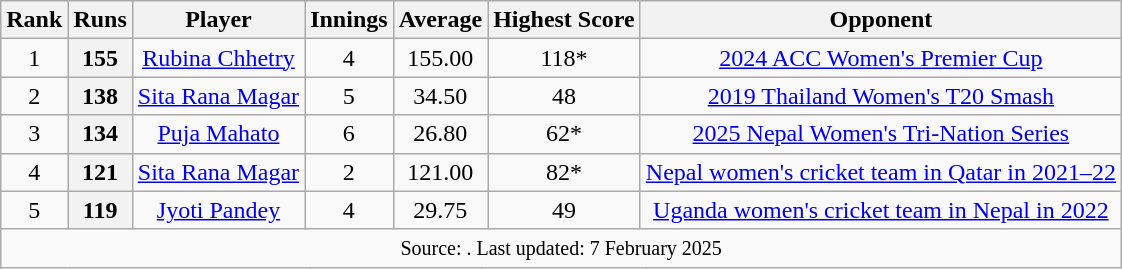<table class="wikitable" style="text-align: center;">
<tr>
<th>Rank</th>
<th>Runs</th>
<th>Player</th>
<th>Innings</th>
<th>Average</th>
<th>Highest Score</th>
<th>Opponent</th>
</tr>
<tr>
<td>1</td>
<th>155</th>
<td><a href='#'>Rubina Chhetry</a></td>
<td>4</td>
<td>155.00</td>
<td>118*</td>
<td><a href='#'>2024 ACC Women's Premier Cup</a></td>
</tr>
<tr>
<td>2</td>
<th>138</th>
<td><a href='#'>Sita Rana Magar</a></td>
<td>5</td>
<td>34.50</td>
<td>48</td>
<td><a href='#'>2019 Thailand Women's T20 Smash</a></td>
</tr>
<tr>
<td>3</td>
<th>134</th>
<td><a href='#'>Puja Mahato</a></td>
<td>6</td>
<td>26.80</td>
<td>62*</td>
<td><a href='#'>2025 Nepal Women's Tri-Nation Series</a></td>
</tr>
<tr>
<td>4</td>
<th>121</th>
<td><a href='#'>Sita Rana Magar</a></td>
<td>2</td>
<td>121.00</td>
<td>82*</td>
<td><a href='#'>Nepal women's cricket team in Qatar in 2021–22</a></td>
</tr>
<tr>
<td>5</td>
<th>119</th>
<td><a href='#'>Jyoti Pandey</a></td>
<td>4</td>
<td>29.75</td>
<td>49</td>
<td><a href='#'>Uganda women's cricket team in Nepal in 2022</a></td>
</tr>
<tr>
<td colspan="7"><small>Source: . Last updated: 7 February 2025</small></td>
</tr>
</table>
